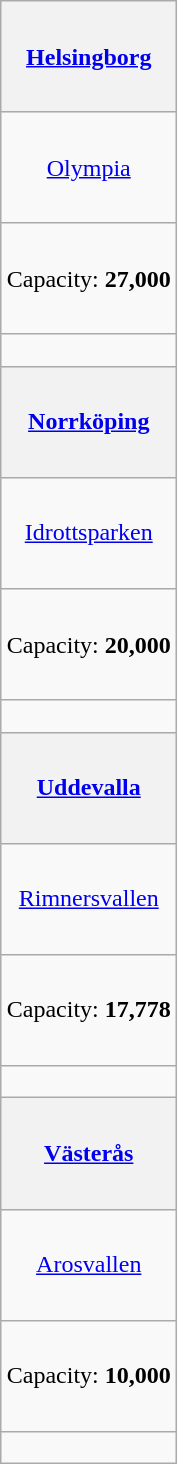<table class="wikitable" style="text-align:center; float:right; height:976.4px">
<tr>
<th><a href='#'>Helsingborg</a></th>
</tr>
<tr>
<td><a href='#'>Olympia</a></td>
</tr>
<tr>
<td>Capacity: <strong>27,000</strong></td>
</tr>
<tr>
<td></td>
</tr>
<tr>
<th><a href='#'>Norrköping</a></th>
</tr>
<tr>
<td><a href='#'>Idrottsparken</a></td>
</tr>
<tr>
<td>Capacity: <strong>20,000</strong></td>
</tr>
<tr>
<td></td>
</tr>
<tr>
<th><a href='#'>Uddevalla</a></th>
</tr>
<tr>
<td><a href='#'>Rimnersvallen</a></td>
</tr>
<tr>
<td>Capacity: <strong>17,778</strong></td>
</tr>
<tr>
<td></td>
</tr>
<tr>
<th><a href='#'>Västerås</a></th>
</tr>
<tr>
<td><a href='#'>Arosvallen</a></td>
</tr>
<tr>
<td>Capacity: <strong>10,000</strong></td>
</tr>
<tr>
<td></td>
</tr>
</table>
